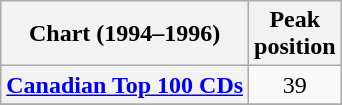<table class="wikitable sortable plainrowheaders">
<tr>
<th>Chart (1994–1996)</th>
<th>Peak<br>position</th>
</tr>
<tr>
<th scope="row"><a href='#'>Canadian Top 100 CDs</a></th>
<td style="text-align:center;">39</td>
</tr>
<tr>
</tr>
<tr>
</tr>
<tr>
</tr>
</table>
